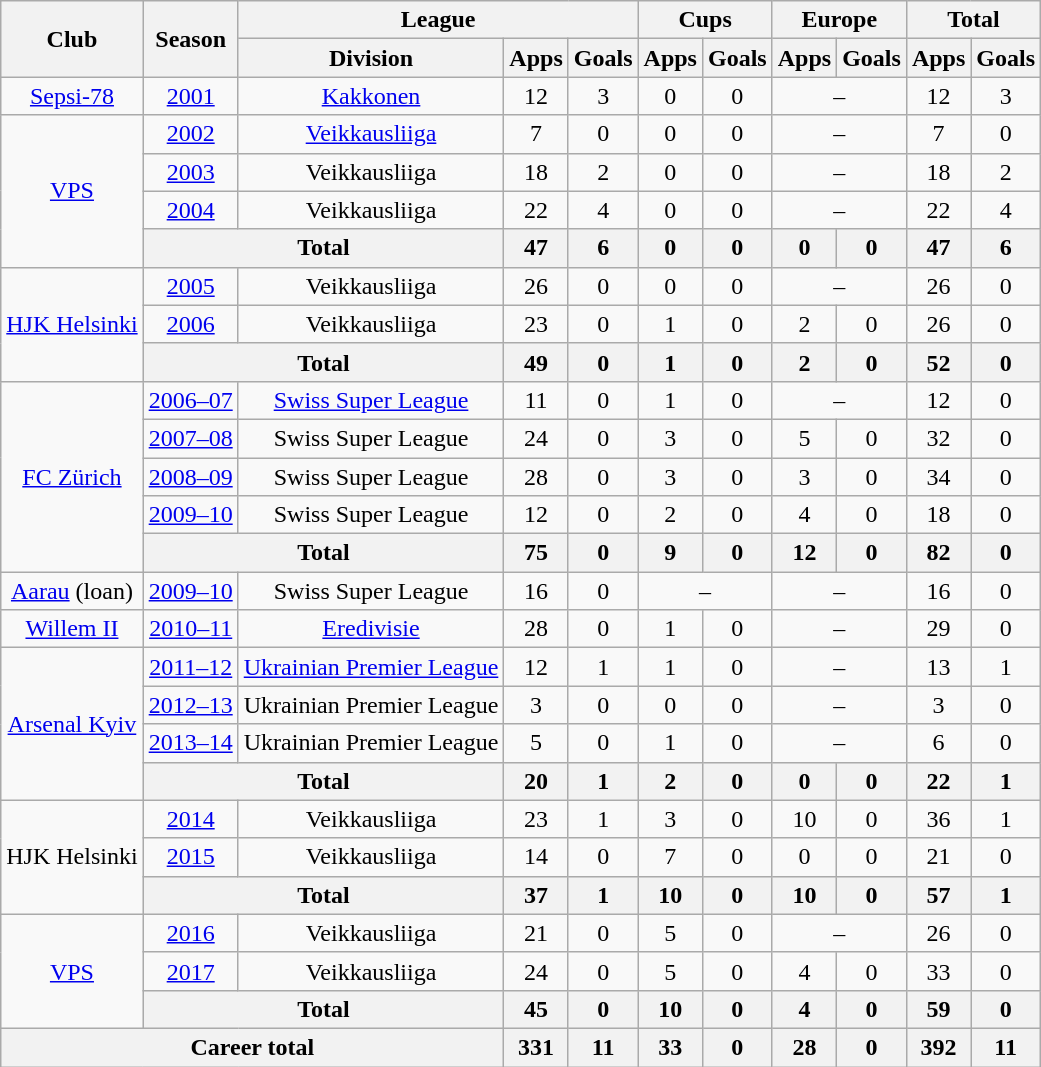<table class="wikitable" style="text-align:center">
<tr>
<th rowspan="2">Club</th>
<th rowspan="2">Season</th>
<th colspan="3">League</th>
<th colspan="2">Cups</th>
<th colspan="2">Europe</th>
<th colspan="2">Total</th>
</tr>
<tr>
<th>Division</th>
<th>Apps</th>
<th>Goals</th>
<th>Apps</th>
<th>Goals</th>
<th>Apps</th>
<th>Goals</th>
<th>Apps</th>
<th>Goals</th>
</tr>
<tr>
<td><a href='#'>Sepsi-78</a></td>
<td><a href='#'>2001</a></td>
<td><a href='#'>Kakkonen</a></td>
<td>12</td>
<td>3</td>
<td>0</td>
<td>0</td>
<td colspan=2>–</td>
<td>12</td>
<td>3</td>
</tr>
<tr>
<td rowspan="4"><a href='#'>VPS</a></td>
<td><a href='#'>2002</a></td>
<td><a href='#'>Veikkausliiga</a></td>
<td>7</td>
<td>0</td>
<td>0</td>
<td>0</td>
<td colspan=2>–</td>
<td>7</td>
<td>0</td>
</tr>
<tr>
<td><a href='#'>2003</a></td>
<td>Veikkausliiga</td>
<td>18</td>
<td>2</td>
<td>0</td>
<td>0</td>
<td colspan=2>–</td>
<td>18</td>
<td>2</td>
</tr>
<tr>
<td><a href='#'>2004</a></td>
<td>Veikkausliiga</td>
<td>22</td>
<td>4</td>
<td>0</td>
<td>0</td>
<td colspan=2>–</td>
<td>22</td>
<td>4</td>
</tr>
<tr>
<th colspan="2">Total</th>
<th>47</th>
<th>6</th>
<th>0</th>
<th>0</th>
<th>0</th>
<th>0</th>
<th>47</th>
<th>6</th>
</tr>
<tr>
<td rowspan="3"><a href='#'>HJK Helsinki</a></td>
<td><a href='#'>2005</a></td>
<td>Veikkausliiga</td>
<td>26</td>
<td>0</td>
<td>0</td>
<td>0</td>
<td colspan=2>–</td>
<td>26</td>
<td>0</td>
</tr>
<tr>
<td><a href='#'>2006</a></td>
<td>Veikkausliiga</td>
<td>23</td>
<td>0</td>
<td>1</td>
<td>0</td>
<td>2</td>
<td>0</td>
<td>26</td>
<td>0</td>
</tr>
<tr>
<th colspan="2">Total</th>
<th>49</th>
<th>0</th>
<th>1</th>
<th>0</th>
<th>2</th>
<th>0</th>
<th>52</th>
<th>0</th>
</tr>
<tr>
<td rowspan="5"><a href='#'>FC Zürich</a></td>
<td><a href='#'>2006–07</a></td>
<td><a href='#'>Swiss Super League</a></td>
<td>11</td>
<td>0</td>
<td>1</td>
<td>0</td>
<td colspan=2>–</td>
<td>12</td>
<td>0</td>
</tr>
<tr>
<td><a href='#'>2007–08</a></td>
<td>Swiss Super League</td>
<td>24</td>
<td>0</td>
<td>3</td>
<td>0</td>
<td>5</td>
<td>0</td>
<td>32</td>
<td>0</td>
</tr>
<tr>
<td><a href='#'>2008–09</a></td>
<td>Swiss Super League</td>
<td>28</td>
<td>0</td>
<td>3</td>
<td>0</td>
<td>3</td>
<td>0</td>
<td>34</td>
<td>0</td>
</tr>
<tr>
<td><a href='#'>2009–10</a></td>
<td>Swiss Super League</td>
<td>12</td>
<td>0</td>
<td>2</td>
<td>0</td>
<td>4</td>
<td>0</td>
<td>18</td>
<td>0</td>
</tr>
<tr>
<th colspan="2">Total</th>
<th>75</th>
<th>0</th>
<th>9</th>
<th>0</th>
<th>12</th>
<th>0</th>
<th>82</th>
<th>0</th>
</tr>
<tr>
<td><a href='#'>Aarau</a> (loan)</td>
<td><a href='#'>2009–10</a></td>
<td>Swiss Super League</td>
<td>16</td>
<td>0</td>
<td colspan=2>–</td>
<td colspan=2>–</td>
<td>16</td>
<td>0</td>
</tr>
<tr>
<td><a href='#'>Willem II</a></td>
<td><a href='#'>2010–11</a></td>
<td><a href='#'>Eredivisie</a></td>
<td>28</td>
<td>0</td>
<td>1</td>
<td>0</td>
<td colspan=2>–</td>
<td>29</td>
<td>0</td>
</tr>
<tr>
<td rowspan="4"><a href='#'>Arsenal Kyiv</a></td>
<td><a href='#'>2011–12</a></td>
<td><a href='#'>Ukrainian Premier League</a></td>
<td>12</td>
<td>1</td>
<td>1</td>
<td>0</td>
<td colspan=2>–</td>
<td>13</td>
<td>1</td>
</tr>
<tr>
<td><a href='#'>2012–13</a></td>
<td>Ukrainian Premier League</td>
<td>3</td>
<td>0</td>
<td>0</td>
<td>0</td>
<td colspan=2>–</td>
<td>3</td>
<td>0</td>
</tr>
<tr>
<td><a href='#'>2013–14</a></td>
<td>Ukrainian Premier League</td>
<td>5</td>
<td>0</td>
<td>1</td>
<td>0</td>
<td colspan=2>–</td>
<td>6</td>
<td>0</td>
</tr>
<tr>
<th colspan="2">Total</th>
<th>20</th>
<th>1</th>
<th>2</th>
<th>0</th>
<th>0</th>
<th>0</th>
<th>22</th>
<th>1</th>
</tr>
<tr>
<td rowspan="3">HJK Helsinki</td>
<td><a href='#'>2014</a></td>
<td>Veikkausliiga</td>
<td>23</td>
<td>1</td>
<td>3</td>
<td>0</td>
<td>10</td>
<td>0</td>
<td>36</td>
<td>1</td>
</tr>
<tr>
<td><a href='#'>2015</a></td>
<td>Veikkausliiga</td>
<td>14</td>
<td>0</td>
<td>7</td>
<td>0</td>
<td>0</td>
<td>0</td>
<td>21</td>
<td>0</td>
</tr>
<tr>
<th colspan="2">Total</th>
<th>37</th>
<th>1</th>
<th>10</th>
<th>0</th>
<th>10</th>
<th>0</th>
<th>57</th>
<th>1</th>
</tr>
<tr>
<td rowspan=3><a href='#'>VPS</a></td>
<td><a href='#'>2016</a></td>
<td>Veikkausliiga</td>
<td>21</td>
<td>0</td>
<td>5</td>
<td>0</td>
<td colspan=2>–</td>
<td>26</td>
<td>0</td>
</tr>
<tr>
<td><a href='#'>2017</a></td>
<td>Veikkausliiga</td>
<td>24</td>
<td>0</td>
<td>5</td>
<td>0</td>
<td>4</td>
<td>0</td>
<td>33</td>
<td>0</td>
</tr>
<tr>
<th colspan="2">Total</th>
<th>45</th>
<th>0</th>
<th>10</th>
<th>0</th>
<th>4</th>
<th>0</th>
<th>59</th>
<th>0</th>
</tr>
<tr>
<th colspan="3">Career total</th>
<th>331</th>
<th>11</th>
<th>33</th>
<th>0</th>
<th>28</th>
<th>0</th>
<th>392</th>
<th>11</th>
</tr>
</table>
